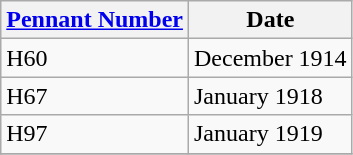<table class="wikitable" style="text-align:left">
<tr>
<th><a href='#'>Pennant Number</a></th>
<th>Date</th>
</tr>
<tr>
<td>H60</td>
<td>December 1914</td>
</tr>
<tr>
<td>H67</td>
<td>January 1918</td>
</tr>
<tr>
<td>H97</td>
<td>January 1919</td>
</tr>
<tr>
</tr>
</table>
